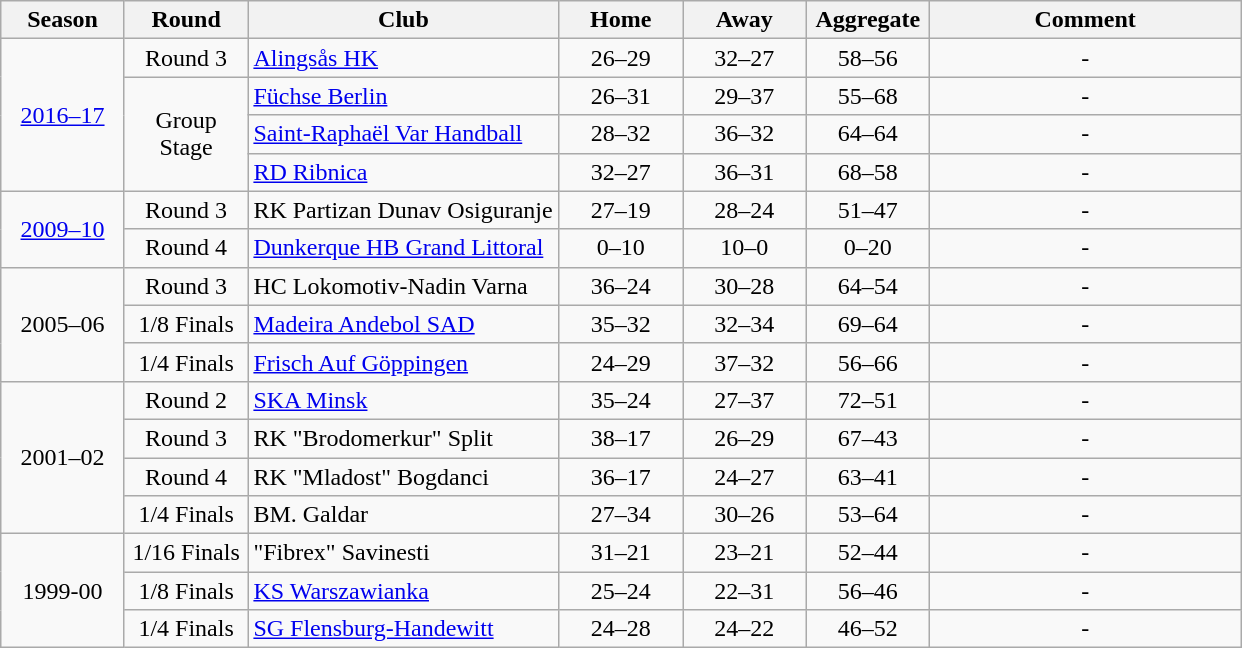<table class="wikitable" style="text-align:center;">
<tr>
<th width=75px>Season</th>
<th width=75px>Round</th>
<th width=200px>Club</th>
<th width=75px>Home</th>
<th width=75px>Away</th>
<th width=75px>Aggregate</th>
<th width=200px>Comment</th>
</tr>
<tr>
<td rowspan="4"><a href='#'>2016–17</a></td>
<td>Round 3</td>
<td align=left> <a href='#'>Alingsås HK</a></td>
<td>26–29</td>
<td>32–27</td>
<td>58–56</td>
<td>-</td>
</tr>
<tr>
<td rowspan="3">Group Stage</td>
<td align=left> <a href='#'>Füchse Berlin</a></td>
<td>26–31</td>
<td>29–37</td>
<td>55–68</td>
<td>-</td>
</tr>
<tr>
<td align=left> <a href='#'>Saint-Raphaël Var Handball</a></td>
<td>28–32</td>
<td>36–32</td>
<td>64–64</td>
<td>-</td>
</tr>
<tr>
<td align=left> <a href='#'>RD Ribnica</a></td>
<td>32–27</td>
<td>36–31</td>
<td>68–58</td>
<td>-</td>
</tr>
<tr>
<td rowspan="2"><a href='#'>2009–10</a></td>
<td>Round 3</td>
<td align=left> RK Partizan Dunav Osiguranje</td>
<td>27–19</td>
<td>28–24</td>
<td>51–47</td>
<td>-</td>
</tr>
<tr>
<td>Round 4</td>
<td align=left> <a href='#'>Dunkerque HB Grand Littoral</a></td>
<td>0–10</td>
<td>10–0</td>
<td>0–20</td>
<td>-</td>
</tr>
<tr>
<td rowspan="3">2005–06</td>
<td>Round 3</td>
<td align=left> HC Lokomotiv-Nadin Varna</td>
<td>36–24</td>
<td>30–28</td>
<td>64–54</td>
<td>-</td>
</tr>
<tr>
<td>1/8 Finals</td>
<td align=left> <a href='#'>Madeira Andebol SAD</a></td>
<td>35–32</td>
<td>32–34</td>
<td>69–64</td>
<td>-</td>
</tr>
<tr>
<td>1/4 Finals</td>
<td align=left> <a href='#'>Frisch Auf Göppingen</a></td>
<td>24–29</td>
<td>37–32</td>
<td>56–66</td>
<td>-</td>
</tr>
<tr>
<td rowspan="4">2001–02</td>
<td>Round 2</td>
<td align=left> <a href='#'>SKA Minsk</a></td>
<td>35–24</td>
<td>27–37</td>
<td>72–51</td>
<td>-</td>
</tr>
<tr>
<td>Round 3</td>
<td align=left> RK "Brodomerkur" Split</td>
<td>38–17</td>
<td>26–29</td>
<td>67–43</td>
<td>-</td>
</tr>
<tr>
<td>Round 4</td>
<td align=left> RK "Mladost" Bogdanci</td>
<td>36–17</td>
<td>24–27</td>
<td>63–41</td>
<td>-</td>
</tr>
<tr>
<td>1/4 Finals</td>
<td align=left> BM. Galdar</td>
<td>27–34</td>
<td>30–26</td>
<td>53–64</td>
<td>-</td>
</tr>
<tr>
<td rowspan="3">1999-00</td>
<td>1/16 Finals</td>
<td align=left> "Fibrex" Savinesti</td>
<td>31–21</td>
<td>23–21</td>
<td>52–44</td>
<td>-</td>
</tr>
<tr>
<td>1/8 Finals</td>
<td align=left> <a href='#'>KS Warszawianka</a></td>
<td>25–24</td>
<td>22–31</td>
<td>56–46</td>
<td>-</td>
</tr>
<tr>
<td>1/4 Finals</td>
<td align=left> <a href='#'>SG Flensburg-Handewitt</a></td>
<td>24–28</td>
<td>24–22</td>
<td>46–52</td>
<td>-</td>
</tr>
</table>
